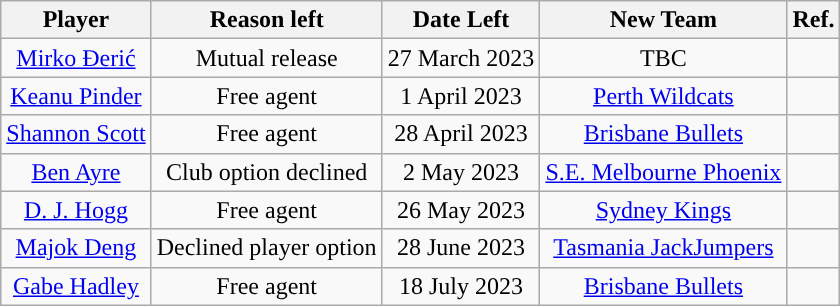<table class="wikitable sortable sortable" style="text-align: center">
<tr>
<th>Player</th>
<th>Reason left</th>
<th>Date Left</th>
<th>New Team</th>
<th>Ref.</th>
</tr>
<tr>
<td><a href='#'>Mirko Đerić</a></td>
<td>Mutual release</td>
<td>27 March 2023</td>
<td>TBC</td>
<td></td>
</tr>
<tr>
<td><a href='#'>Keanu Pinder</a></td>
<td>Free agent</td>
<td>1 April 2023</td>
<td><a href='#'>Perth Wildcats</a></td>
<td></td>
</tr>
<tr>
<td><a href='#'>Shannon Scott</a></td>
<td>Free agent</td>
<td>28 April 2023</td>
<td><a href='#'>Brisbane Bullets</a></td>
<td></td>
</tr>
<tr>
<td><a href='#'>Ben Ayre</a></td>
<td>Club option declined</td>
<td>2 May 2023</td>
<td><a href='#'>S.E. Melbourne Phoenix</a></td>
<td></td>
</tr>
<tr>
<td><a href='#'>D. J. Hogg</a></td>
<td>Free agent</td>
<td>26 May 2023</td>
<td><a href='#'>Sydney Kings</a></td>
<td></td>
</tr>
<tr>
<td><a href='#'>Majok Deng</a></td>
<td>Declined player option</td>
<td>28 June 2023</td>
<td><a href='#'>Tasmania JackJumpers</a></td>
<td></td>
</tr>
<tr>
<td><a href='#'>Gabe Hadley</a></td>
<td>Free agent</td>
<td>18 July 2023</td>
<td><a href='#'>Brisbane Bullets</a></td>
<td></td>
</tr>
</table>
